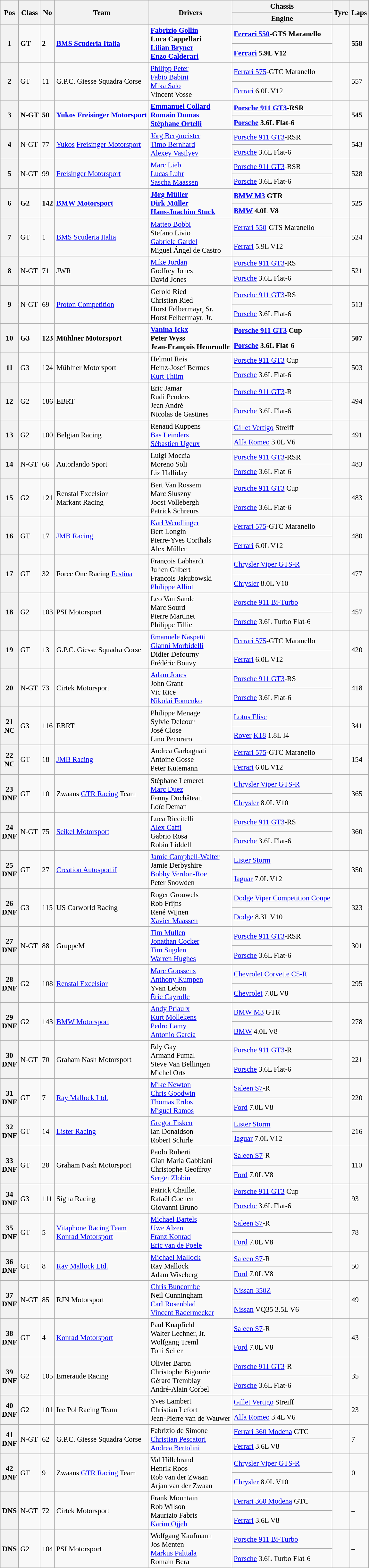<table class="wikitable" style="font-size: 95%;">
<tr>
<th rowspan=2>Pos</th>
<th rowspan=2>Class</th>
<th rowspan=2>No</th>
<th rowspan=2>Team</th>
<th rowspan=2>Drivers</th>
<th>Chassis</th>
<th rowspan=2>Tyre</th>
<th rowspan=2>Laps</th>
</tr>
<tr>
<th>Engine</th>
</tr>
<tr style="font-weight:bold">
<th rowspan=2>1</th>
<td rowspan=2>GT</td>
<td rowspan=2>2</td>
<td rowspan=2> <a href='#'>BMS Scuderia Italia</a></td>
<td rowspan=2> <a href='#'>Fabrizio Gollin</a><br> Luca Cappellari<br> <a href='#'>Lilian Bryner</a><br> <a href='#'>Enzo Calderari</a></td>
<td><a href='#'>Ferrari 550</a>-GTS Maranello</td>
<td rowspan=2></td>
<td rowspan=2>558</td>
</tr>
<tr style="font-weight:bold">
<td><a href='#'>Ferrari</a> 5.9L V12</td>
</tr>
<tr>
<th rowspan=2>2</th>
<td rowspan=2>GT</td>
<td rowspan=2>11</td>
<td rowspan=2> G.P.C. Giesse Squadra Corse</td>
<td rowspan=2> <a href='#'>Philipp Peter</a><br> <a href='#'>Fabio Babini</a><br> <a href='#'>Mika Salo</a><br> Vincent Vosse</td>
<td><a href='#'>Ferrari 575</a>-GTC Maranello</td>
<td rowspan=2></td>
<td rowspan=2>557</td>
</tr>
<tr>
<td><a href='#'>Ferrari</a> 6.0L V12</td>
</tr>
<tr style="font-weight:bold">
<th rowspan=2>3</th>
<td rowspan=2>N-GT</td>
<td rowspan=2>50</td>
<td rowspan=2> <a href='#'>Yukos</a> <a href='#'>Freisinger Motorsport</a></td>
<td rowspan=2> <a href='#'>Emmanuel Collard</a><br> <a href='#'>Romain Dumas</a><br> <a href='#'>Stéphane Ortelli</a></td>
<td><a href='#'>Porsche 911 GT3</a>-RSR</td>
<td rowspan=2></td>
<td rowspan=2>545</td>
</tr>
<tr style="font-weight:bold">
<td><a href='#'>Porsche</a> 3.6L Flat-6</td>
</tr>
<tr>
<th rowspan=2>4</th>
<td rowspan=2>N-GT</td>
<td rowspan=2>77</td>
<td rowspan=2> <a href='#'>Yukos</a> <a href='#'>Freisinger Motorsport</a></td>
<td rowspan=2> <a href='#'>Jörg Bergmeister</a><br> <a href='#'>Timo Bernhard</a><br> <a href='#'>Alexey Vasilyev</a></td>
<td><a href='#'>Porsche 911 GT3</a>-RSR</td>
<td rowspan=2></td>
<td rowspan=2>543</td>
</tr>
<tr>
<td><a href='#'>Porsche</a> 3.6L Flat-6</td>
</tr>
<tr>
<th rowspan=2>5</th>
<td rowspan=2>N-GT</td>
<td rowspan=2>99</td>
<td rowspan=2> <a href='#'>Freisinger Motorsport</a></td>
<td rowspan=2> <a href='#'>Marc Lieb</a><br> <a href='#'>Lucas Luhr</a><br> <a href='#'>Sascha Maassen</a></td>
<td><a href='#'>Porsche 911 GT3</a>-RSR</td>
<td rowspan=2></td>
<td rowspan=2>528</td>
</tr>
<tr>
<td><a href='#'>Porsche</a> 3.6L Flat-6</td>
</tr>
<tr style="font-weight:bold">
<th rowspan=2>6</th>
<td rowspan=2>G2</td>
<td rowspan=2>142</td>
<td rowspan=2> <a href='#'>BMW Motorsport</a></td>
<td rowspan=2> <a href='#'>Jörg Müller</a><br> <a href='#'>Dirk Müller</a><br> <a href='#'>Hans-Joachim Stuck</a></td>
<td><a href='#'>BMW M3</a> GTR</td>
<td rowspan=2></td>
<td rowspan=2>525</td>
</tr>
<tr style="font-weight:bold">
<td><a href='#'>BMW</a> 4.0L V8</td>
</tr>
<tr>
<th rowspan=2>7</th>
<td rowspan=2>GT</td>
<td rowspan=2>1</td>
<td rowspan=2> <a href='#'>BMS Scuderia Italia</a></td>
<td rowspan=2> <a href='#'>Matteo Bobbi</a><br> Stefano Livio<br> <a href='#'>Gabriele Gardel</a><br> Miguel Ángel de Castro</td>
<td><a href='#'>Ferrari 550</a>-GTS Maranello</td>
<td rowspan=2></td>
<td rowspan=2>524</td>
</tr>
<tr>
<td><a href='#'>Ferrari</a> 5.9L V12</td>
</tr>
<tr>
<th rowspan=2>8</th>
<td rowspan=2>N-GT</td>
<td rowspan=2>71</td>
<td rowspan=2> JWR</td>
<td rowspan=2> <a href='#'>Mike Jordan</a><br> Godfrey Jones<br> David Jones</td>
<td><a href='#'>Porsche 911 GT3</a>-RS</td>
<td rowspan=2></td>
<td rowspan=2>521</td>
</tr>
<tr>
<td><a href='#'>Porsche</a> 3.6L Flat-6</td>
</tr>
<tr>
<th rowspan=2>9</th>
<td rowspan=2>N-GT</td>
<td rowspan=2>69</td>
<td rowspan=2> <a href='#'>Proton Competition</a></td>
<td rowspan=2> Gerold Ried<br> Christian Ried<br> Horst Felbermayr, Sr.<br> Horst Felbermayr, Jr.</td>
<td><a href='#'>Porsche 911 GT3</a>-RS</td>
<td rowspan=2></td>
<td rowspan=2>513</td>
</tr>
<tr>
<td><a href='#'>Porsche</a> 3.6L Flat-6</td>
</tr>
<tr style="font-weight:bold">
<th rowspan=2>10</th>
<td rowspan=2>G3</td>
<td rowspan=2>123</td>
<td rowspan=2> Mühlner Motorsport</td>
<td rowspan=2> <a href='#'>Vanina Ickx</a><br> Peter Wyss<br> Jean-François Hemroulle</td>
<td><a href='#'>Porsche 911 GT3</a> Cup</td>
<td rowspan=2></td>
<td rowspan=2>507</td>
</tr>
<tr style="font-weight:bold">
<td><a href='#'>Porsche</a> 3.6L Flat-6</td>
</tr>
<tr>
<th rowspan=2>11</th>
<td rowspan=2>G3</td>
<td rowspan=2>124</td>
<td rowspan=2> Mühlner Motorsport</td>
<td rowspan=2> Helmut Reis<br> Heinz-Josef Bermes<br> <a href='#'>Kurt Thiim</a></td>
<td><a href='#'>Porsche 911 GT3</a> Cup</td>
<td rowspan=2></td>
<td rowspan=2>503</td>
</tr>
<tr>
<td><a href='#'>Porsche</a> 3.6L Flat-6</td>
</tr>
<tr>
<th rowspan=2>12</th>
<td rowspan=2>G2</td>
<td rowspan=2>186</td>
<td rowspan=2> EBRT</td>
<td rowspan=2> Eric Jamar<br> Rudi Penders<br> Jean André<br> Nicolas de Gastines</td>
<td><a href='#'>Porsche 911 GT3</a>-R</td>
<td rowspan=2></td>
<td rowspan=2>494</td>
</tr>
<tr>
<td><a href='#'>Porsche</a> 3.6L Flat-6</td>
</tr>
<tr>
<th rowspan=2>13</th>
<td rowspan=2>G2</td>
<td rowspan=2>100</td>
<td rowspan=2> Belgian Racing</td>
<td rowspan=2> Renaud Kuppens<br> <a href='#'>Bas Leinders</a><br> <a href='#'>Sébastien Ugeux</a></td>
<td><a href='#'>Gillet Vertigo</a> Streiff</td>
<td rowspan=2></td>
<td rowspan=2>491</td>
</tr>
<tr>
<td><a href='#'>Alfa Romeo</a> 3.0L V6</td>
</tr>
<tr>
<th rowspan=2>14</th>
<td rowspan=2>N-GT</td>
<td rowspan=2>66</td>
<td rowspan=2> Autorlando Sport</td>
<td rowspan=2> Luigi Moccia<br> Moreno Soli<br> Liz Halliday</td>
<td><a href='#'>Porsche 911 GT3</a>-RSR</td>
<td rowspan=2></td>
<td rowspan=2>483</td>
</tr>
<tr>
<td><a href='#'>Porsche</a> 3.6L Flat-6</td>
</tr>
<tr>
<th rowspan=2>15</th>
<td rowspan=2>G2</td>
<td rowspan=2>121</td>
<td rowspan=2> Renstal Excelsior<br> Markant Racing</td>
<td rowspan=2> Bert Van Rossem<br> Marc Sluszny<br> Joost Vollebergh<br> Patrick Schreurs</td>
<td><a href='#'>Porsche 911 GT3</a> Cup</td>
<td rowspan=2></td>
<td rowspan=2>483</td>
</tr>
<tr>
<td><a href='#'>Porsche</a> 3.6L Flat-6</td>
</tr>
<tr>
<th rowspan=2>16</th>
<td rowspan=2>GT</td>
<td rowspan=2>17</td>
<td rowspan=2> <a href='#'>JMB Racing</a></td>
<td rowspan=2> <a href='#'>Karl Wendlinger</a><br> Bert Longin<br> Pierre-Yves Corthals<br> Alex Müller</td>
<td><a href='#'>Ferrari 575</a>-GTC Maranello</td>
<td rowspan=2></td>
<td rowspan=2>480</td>
</tr>
<tr>
<td><a href='#'>Ferrari</a> 6.0L V12</td>
</tr>
<tr>
<th rowspan=2>17</th>
<td rowspan=2>GT</td>
<td rowspan=2>32</td>
<td rowspan=2> Force One Racing <a href='#'>Festina</a></td>
<td rowspan=2> François Labhardt<br> Julien Gilbert<br> François Jakubowski<br> <a href='#'>Philippe Alliot</a></td>
<td><a href='#'>Chrysler Viper GTS-R</a></td>
<td rowspan=2></td>
<td rowspan=2>477</td>
</tr>
<tr>
<td><a href='#'>Chrysler</a> 8.0L V10</td>
</tr>
<tr>
<th rowspan=2>18</th>
<td rowspan=2>G2</td>
<td rowspan=2>103</td>
<td rowspan=2> PSI Motorsport</td>
<td rowspan=2> Leo Van Sande<br> Marc Sourd<br> Pierre Martinet<br> Philippe Tillie</td>
<td><a href='#'>Porsche 911 Bi-Turbo</a></td>
<td rowspan=2></td>
<td rowspan=2>457</td>
</tr>
<tr>
<td><a href='#'>Porsche</a> 3.6L Turbo Flat-6</td>
</tr>
<tr>
<th rowspan=2>19</th>
<td rowspan=2>GT</td>
<td rowspan=2>13</td>
<td rowspan=2> G.P.C. Giesse Squadra Corse</td>
<td rowspan=2> <a href='#'>Emanuele Naspetti</a><br> <a href='#'>Gianni Morbidelli</a><br> Didier Defourny<br> Frédéric Bouvy</td>
<td><a href='#'>Ferrari 575</a>-GTC Maranello</td>
<td rowspan=2></td>
<td rowspan=2>420</td>
</tr>
<tr>
<td><a href='#'>Ferrari</a> 6.0L V12</td>
</tr>
<tr>
<th rowspan=2>20</th>
<td rowspan=2>N-GT</td>
<td rowspan=2>73</td>
<td rowspan=2> Cirtek Motorsport</td>
<td rowspan=2> <a href='#'>Adam Jones</a><br> John Grant<br> Vic Rice<br> <a href='#'>Nikolai Fomenko</a></td>
<td><a href='#'>Porsche 911 GT3</a>-RS</td>
<td rowspan=2></td>
<td rowspan=2>418</td>
</tr>
<tr>
<td><a href='#'>Porsche</a> 3.6L Flat-6</td>
</tr>
<tr>
<th rowspan=2>21<br>NC</th>
<td rowspan=2>G3</td>
<td rowspan=2>116</td>
<td rowspan=2> EBRT</td>
<td rowspan=2> Philippe Menage<br> Sylvie Delcour<br> José Close<br> Lino Pecoraro</td>
<td><a href='#'>Lotus Elise</a></td>
<td rowspan=2></td>
<td rowspan=2>341</td>
</tr>
<tr>
<td><a href='#'>Rover</a> <a href='#'>K18</a> 1.8L I4</td>
</tr>
<tr>
<th rowspan=2>22<br>NC</th>
<td rowspan=2>GT</td>
<td rowspan=2>18</td>
<td rowspan=2> <a href='#'>JMB Racing</a></td>
<td rowspan=2> Andrea Garbagnati<br> Antoine Gosse<br> Peter Kutemann</td>
<td><a href='#'>Ferrari 575</a>-GTC Maranello</td>
<td rowspan=2></td>
<td rowspan=2>154</td>
</tr>
<tr>
<td><a href='#'>Ferrari</a> 6.0L V12</td>
</tr>
<tr>
<th rowspan=2>23<br>DNF</th>
<td rowspan=2>GT</td>
<td rowspan=2>10</td>
<td rowspan=2> Zwaans <a href='#'>GTR Racing</a> Team</td>
<td rowspan=2> Stéphane Lemeret<br> <a href='#'>Marc Duez</a><br> Fanny Duchâteau<br> Loïc Deman</td>
<td><a href='#'>Chrysler Viper GTS-R</a></td>
<td rowspan=2></td>
<td rowspan=2>365</td>
</tr>
<tr>
<td><a href='#'>Chrysler</a> 8.0L V10</td>
</tr>
<tr>
<th rowspan=2>24<br>DNF</th>
<td rowspan=2>N-GT</td>
<td rowspan=2>75</td>
<td rowspan=2> <a href='#'>Seikel Motorsport</a></td>
<td rowspan=2> Luca Riccitelli<br> <a href='#'>Alex Caffi</a><br> Gabrio Rosa<br> Robin Liddell</td>
<td><a href='#'>Porsche 911 GT3</a>-RS</td>
<td rowspan=2></td>
<td rowspan=2>360</td>
</tr>
<tr>
<td><a href='#'>Porsche</a> 3.6L Flat-6</td>
</tr>
<tr>
<th rowspan=2>25<br>DNF</th>
<td rowspan=2>GT</td>
<td rowspan=2>27</td>
<td rowspan=2> <a href='#'>Creation Autosportif</a></td>
<td rowspan=2> <a href='#'>Jamie Campbell-Walter</a><br> Jamie Derbyshire<br> <a href='#'>Bobby Verdon-Roe</a><br> Peter Snowden</td>
<td><a href='#'>Lister Storm</a></td>
<td rowspan=2></td>
<td rowspan=2>350</td>
</tr>
<tr>
<td><a href='#'>Jaguar</a> 7.0L V12</td>
</tr>
<tr>
<th rowspan=2>26<br>DNF</th>
<td rowspan=2>G3</td>
<td rowspan=2>115</td>
<td rowspan=2> US Carworld Racing</td>
<td rowspan=2> Roger Grouwels<br> Rob Frijns<br> René Wijnen<br> <a href='#'>Xavier Maassen</a></td>
<td><a href='#'>Dodge Viper Competition Coupe</a></td>
<td rowspan=2></td>
<td rowspan=2>323</td>
</tr>
<tr>
<td><a href='#'>Dodge</a> 8.3L V10</td>
</tr>
<tr>
<th rowspan=2>27<br>DNF</th>
<td rowspan=2>N-GT</td>
<td rowspan=2>88</td>
<td rowspan=2> GruppeM</td>
<td rowspan=2> <a href='#'>Tim Mullen</a><br> <a href='#'>Jonathan Cocker</a><br> <a href='#'>Tim Sugden</a><br> <a href='#'>Warren Hughes</a></td>
<td><a href='#'>Porsche 911 GT3</a>-RSR</td>
<td rowspan=2></td>
<td rowspan=2>301</td>
</tr>
<tr>
<td><a href='#'>Porsche</a> 3.6L Flat-6</td>
</tr>
<tr>
<th rowspan=2>28<br>DNF</th>
<td rowspan=2>G2</td>
<td rowspan=2>108</td>
<td rowspan=2> <a href='#'>Renstal Excelsior</a></td>
<td rowspan=2> <a href='#'>Marc Goossens</a><br> <a href='#'>Anthony Kumpen</a><br> Yvan Lebon<br> <a href='#'>Éric Cayrolle</a></td>
<td><a href='#'>Chevrolet Corvette C5-R</a></td>
<td rowspan=2></td>
<td rowspan=2>295</td>
</tr>
<tr>
<td><a href='#'>Chevrolet</a> 7.0L V8</td>
</tr>
<tr>
<th rowspan=2>29<br>DNF</th>
<td rowspan=2>G2</td>
<td rowspan=2>143</td>
<td rowspan=2> <a href='#'>BMW Motorsport</a></td>
<td rowspan=2> <a href='#'>Andy Priaulx</a><br> <a href='#'>Kurt Mollekens</a><br> <a href='#'>Pedro Lamy</a><br> <a href='#'>Antonio García</a></td>
<td><a href='#'>BMW M3</a> GTR</td>
<td rowspan=2></td>
<td rowspan=2>278</td>
</tr>
<tr>
<td><a href='#'>BMW</a> 4.0L V8</td>
</tr>
<tr>
<th rowspan=2>30<br>DNF</th>
<td rowspan=2>N-GT</td>
<td rowspan=2>70</td>
<td rowspan=2> Graham Nash Motorsport</td>
<td rowspan=2> Edy Gay<br> Armand Fumal<br> Steve Van Bellingen<br> Michel Orts</td>
<td><a href='#'>Porsche 911 GT3</a>-R</td>
<td rowspan=2></td>
<td rowspan=2>221</td>
</tr>
<tr>
<td><a href='#'>Porsche</a> 3.6L Flat-6</td>
</tr>
<tr>
<th rowspan=2>31<br>DNF</th>
<td rowspan=2>GT</td>
<td rowspan=2>7</td>
<td rowspan=2> <a href='#'>Ray Mallock Ltd.</a></td>
<td rowspan=2> <a href='#'>Mike Newton</a><br> <a href='#'>Chris Goodwin</a><br> <a href='#'>Thomas Erdos</a><br> <a href='#'>Miguel Ramos</a></td>
<td><a href='#'>Saleen S7</a>-R</td>
<td rowspan=2></td>
<td rowspan=2>220</td>
</tr>
<tr>
<td><a href='#'>Ford</a> 7.0L V8</td>
</tr>
<tr>
<th rowspan=2>32<br>DNF</th>
<td rowspan=2>GT</td>
<td rowspan=2>14</td>
<td rowspan=2> <a href='#'>Lister Racing</a></td>
<td rowspan=2> <a href='#'>Gregor Fisken</a><br> Ian Donaldson<br> Robert Schirle</td>
<td><a href='#'>Lister Storm</a></td>
<td rowspan=2></td>
<td rowspan=2>216</td>
</tr>
<tr>
<td><a href='#'>Jaguar</a> 7.0L V12</td>
</tr>
<tr>
<th rowspan=2>33<br>DNF</th>
<td rowspan=2>GT</td>
<td rowspan=2>28</td>
<td rowspan=2> Graham Nash Motorsport</td>
<td rowspan=2> Paolo Ruberti<br> Gian Maria Gabbiani<br> Christophe Geoffroy<br> <a href='#'>Sergei Zlobin</a></td>
<td><a href='#'>Saleen S7</a>-R</td>
<td rowspan=2></td>
<td rowspan=2>110</td>
</tr>
<tr>
<td><a href='#'>Ford</a> 7.0L V8</td>
</tr>
<tr>
<th rowspan=2>34<br>DNF</th>
<td rowspan=2>G3</td>
<td rowspan=2>111</td>
<td rowspan=2> Signa Racing</td>
<td rowspan=2> Patrick Chaillet<br> Rafaël Coenen<br> Giovanni Bruno</td>
<td><a href='#'>Porsche 911 GT3</a> Cup</td>
<td rowspan=2></td>
<td rowspan=2>93</td>
</tr>
<tr>
<td><a href='#'>Porsche</a> 3.6L Flat-6</td>
</tr>
<tr>
<th rowspan=2>35<br>DNF</th>
<td rowspan=2>GT</td>
<td rowspan=2>5</td>
<td rowspan=2> <a href='#'>Vitaphone Racing Team</a><br> <a href='#'>Konrad Motorsport</a></td>
<td rowspan=2> <a href='#'>Michael Bartels</a><br> <a href='#'>Uwe Alzen</a><br> <a href='#'>Franz Konrad</a><br> <a href='#'>Eric van de Poele</a></td>
<td><a href='#'>Saleen S7</a>-R</td>
<td rowspan=2></td>
<td rowspan=2>78</td>
</tr>
<tr>
<td><a href='#'>Ford</a> 7.0L V8</td>
</tr>
<tr>
<th rowspan=2>36<br>DNF</th>
<td rowspan=2>GT</td>
<td rowspan=2>8</td>
<td rowspan=2> <a href='#'>Ray Mallock Ltd.</a></td>
<td rowspan=2> <a href='#'>Michael Mallock</a><br> Ray Mallock<br> Adam Wiseberg</td>
<td><a href='#'>Saleen S7</a>-R</td>
<td rowspan=2></td>
<td rowspan=2>50</td>
</tr>
<tr>
<td><a href='#'>Ford</a> 7.0L V8</td>
</tr>
<tr>
<th rowspan=2>37<br>DNF</th>
<td rowspan=2>N-GT</td>
<td rowspan=2>85</td>
<td rowspan=2> RJN Motorsport</td>
<td rowspan=2> <a href='#'>Chris Buncombe</a><br> Neil Cunningham<br> <a href='#'>Carl Rosenblad</a><br> <a href='#'>Vincent Radermecker</a></td>
<td><a href='#'>Nissan 350Z</a></td>
<td rowspan=2></td>
<td rowspan=2>49</td>
</tr>
<tr>
<td><a href='#'>Nissan</a> VQ35 3.5L V6</td>
</tr>
<tr>
<th rowspan=2>38<br>DNF</th>
<td rowspan=2>GT</td>
<td rowspan=2>4</td>
<td rowspan=2> <a href='#'>Konrad Motorsport</a></td>
<td rowspan=2> Paul Knapfield<br> Walter Lechner, Jr.<br> Wolfgang Treml<br> Toni Seiler</td>
<td><a href='#'>Saleen S7</a>-R</td>
<td rowspan=2></td>
<td rowspan=2>43</td>
</tr>
<tr>
<td><a href='#'>Ford</a> 7.0L V8</td>
</tr>
<tr>
<th rowspan=2>39<br>DNF</th>
<td rowspan=2>G2</td>
<td rowspan=2>105</td>
<td rowspan=2> Emeraude Racing</td>
<td rowspan=2> Olivier Baron<br> Christophe Bigourie<br> Gérard Tremblay<br> André-Alain Corbel</td>
<td><a href='#'>Porsche 911 GT3</a>-R</td>
<td rowspan=2></td>
<td rowspan=2>35</td>
</tr>
<tr>
<td><a href='#'>Porsche</a> 3.6L Flat-6</td>
</tr>
<tr>
<th rowspan=2>40<br>DNF</th>
<td rowspan=2>G2</td>
<td rowspan=2>101</td>
<td rowspan=2> Ice Pol Racing Team</td>
<td rowspan=2> Yves Lambert<br> Christian Lefort<br> Jean-Pierre van de Wauwer</td>
<td><a href='#'>Gillet Vertigo</a> Streiff</td>
<td rowspan=2></td>
<td rowspan=2>23</td>
</tr>
<tr>
<td><a href='#'>Alfa Romeo</a> 3.4L V6</td>
</tr>
<tr>
<th rowspan=2>41<br>DNF</th>
<td rowspan=2>N-GT</td>
<td rowspan=2>62</td>
<td rowspan=2> G.P.C. Giesse Squadra Corse</td>
<td rowspan=2> Fabrizio de Simone<br> <a href='#'>Christian Pescatori</a><br> <a href='#'>Andrea Bertolini</a></td>
<td><a href='#'>Ferrari 360 Modena</a> GTC</td>
<td rowspan=2></td>
<td rowspan=2>7</td>
</tr>
<tr>
<td><a href='#'>Ferrari</a> 3.6L V8</td>
</tr>
<tr>
<th rowspan=2>42<br>DNF</th>
<td rowspan=2>GT</td>
<td rowspan=2>9</td>
<td rowspan=2> Zwaans <a href='#'>GTR Racing</a> Team</td>
<td rowspan=2> Val Hillebrand<br> Henrik Roos<br> Rob van der Zwaan<br> Arjan van der Zwaan</td>
<td><a href='#'>Chrysler Viper GTS-R</a></td>
<td rowspan=2></td>
<td rowspan=2>0</td>
</tr>
<tr>
<td><a href='#'>Chrysler</a> 8.0L V10</td>
</tr>
<tr>
<th rowspan=2>DNS</th>
<td rowspan=2>N-GT</td>
<td rowspan=2>72</td>
<td rowspan=2> Cirtek Motorsport</td>
<td rowspan=2> Frank Mountain<br> Rob Wilson<br> Maurizio Fabris<br> <a href='#'>Karim Ojjeh</a></td>
<td><a href='#'>Ferrari 360 Modena</a> GTC</td>
<td rowspan=2></td>
<td rowspan=2>–</td>
</tr>
<tr>
<td><a href='#'>Ferrari</a> 3.6L V8</td>
</tr>
<tr>
<th rowspan=2>DNS</th>
<td rowspan=2>G2</td>
<td rowspan=2>104</td>
<td rowspan=2> PSI Motorsport</td>
<td rowspan=2> Wolfgang Kaufmann<br> Jos Menten<br> <a href='#'>Markus Palttala</a><br> Romain Bera</td>
<td><a href='#'>Porsche 911 Bi-Turbo</a></td>
<td rowspan=2></td>
<td rowspan=2>–</td>
</tr>
<tr>
<td><a href='#'>Porsche</a> 3.6L Turbo Flat-6</td>
</tr>
</table>
